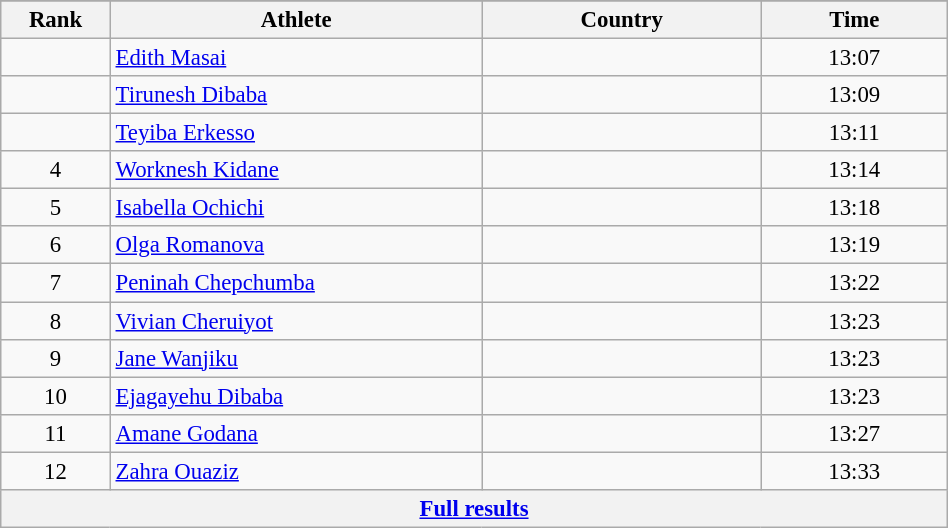<table class="wikitable sortable" style=" text-align:center; font-size:95%;" width="50%">
<tr>
</tr>
<tr>
<th width=5%>Rank</th>
<th width=20%>Athlete</th>
<th width=15%>Country</th>
<th width=10%>Time</th>
</tr>
<tr>
<td align=center></td>
<td align=left><a href='#'>Edith Masai</a></td>
<td align=left></td>
<td>13:07</td>
</tr>
<tr>
<td align=center></td>
<td align=left><a href='#'>Tirunesh Dibaba</a></td>
<td align=left></td>
<td>13:09</td>
</tr>
<tr>
<td align=center></td>
<td align=left><a href='#'>Teyiba Erkesso</a></td>
<td align=left></td>
<td>13:11</td>
</tr>
<tr>
<td align=center>4</td>
<td align=left><a href='#'>Worknesh Kidane</a></td>
<td align=left></td>
<td>13:14</td>
</tr>
<tr>
<td align=center>5</td>
<td align=left><a href='#'>Isabella Ochichi</a></td>
<td align=left></td>
<td>13:18</td>
</tr>
<tr>
<td align=center>6</td>
<td align=left><a href='#'>Olga Romanova</a></td>
<td align=left></td>
<td>13:19</td>
</tr>
<tr>
<td align=center>7</td>
<td align=left><a href='#'>Peninah Chepchumba</a></td>
<td align=left></td>
<td>13:22</td>
</tr>
<tr>
<td align=center>8</td>
<td align=left><a href='#'>Vivian Cheruiyot</a></td>
<td align=left></td>
<td>13:23</td>
</tr>
<tr>
<td align=center>9</td>
<td align=left><a href='#'>Jane Wanjiku</a></td>
<td align=left></td>
<td>13:23</td>
</tr>
<tr>
<td align=center>10</td>
<td align=left><a href='#'>Ejagayehu Dibaba</a></td>
<td align=left></td>
<td>13:23</td>
</tr>
<tr>
<td align=center>11</td>
<td align=left><a href='#'>Amane Godana</a></td>
<td align=left></td>
<td>13:27</td>
</tr>
<tr>
<td align=center>12</td>
<td align=left><a href='#'>Zahra Ouaziz</a></td>
<td align=left></td>
<td>13:33</td>
</tr>
<tr class="sortbottom">
<th colspan=4 align=center><a href='#'>Full results</a></th>
</tr>
</table>
